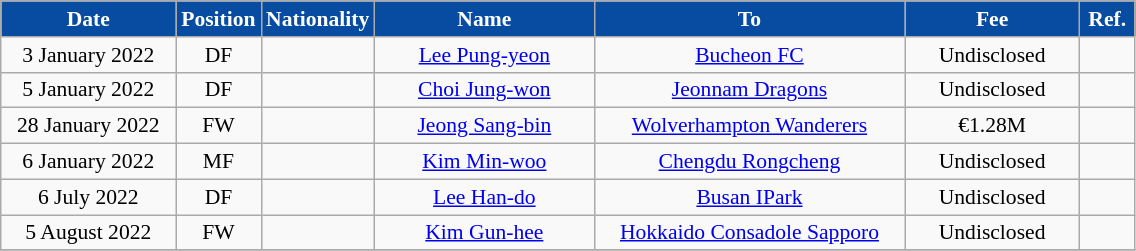<table class="wikitable" style="text-align:center; font-size:90%; ">
<tr>
<th style="background:#074CA1; color:#FFFFFF; width:110px;">Date</th>
<th style="background:#074CA1; color:#FFFFFF; width:50px;">Position</th>
<th style="background:#074CA1; color:#FFFFFF; width:50px;">Nationality</th>
<th style="background:#074CA1; color:#FFFFFF; width:140px;">Name</th>
<th style="background:#074CA1; color:#FFFFFF; width:200px;">To</th>
<th style="background:#074CA1; color:#FFFFFF; width:110px;">Fee</th>
<th style="background:#074CA1; color:#FFFFFF; width:30px;">Ref.</th>
</tr>
<tr>
<td>3 January 2022</td>
<td>DF</td>
<td></td>
<td><a href='#'>Lee Pung-yeon</a></td>
<td> <a href='#'>Bucheon FC</a></td>
<td>Undisclosed</td>
<td></td>
</tr>
<tr>
<td>5 January 2022</td>
<td>DF</td>
<td></td>
<td><a href='#'>Choi Jung-won</a></td>
<td> <a href='#'>Jeonnam Dragons</a></td>
<td>Undisclosed</td>
<td></td>
</tr>
<tr>
<td>28 January 2022</td>
<td>FW</td>
<td></td>
<td><a href='#'>Jeong Sang-bin</a></td>
<td> <a href='#'>Wolverhampton Wanderers</a></td>
<td>€1.28M</td>
<td></td>
</tr>
<tr>
<td>6 January 2022</td>
<td>MF</td>
<td></td>
<td><a href='#'>Kim Min-woo</a></td>
<td> <a href='#'>Chengdu Rongcheng</a></td>
<td>Undisclosed</td>
<td></td>
</tr>
<tr>
<td>6 July 2022</td>
<td>DF</td>
<td></td>
<td><a href='#'>Lee Han-do</a></td>
<td> <a href='#'>Busan IPark</a></td>
<td>Undisclosed</td>
<td></td>
</tr>
<tr>
<td>5 August 2022</td>
<td>FW</td>
<td></td>
<td><a href='#'>Kim Gun-hee</a></td>
<td> <a href='#'>Hokkaido Consadole Sapporo</a></td>
<td>Undisclosed</td>
<td></td>
</tr>
<tr>
</tr>
</table>
